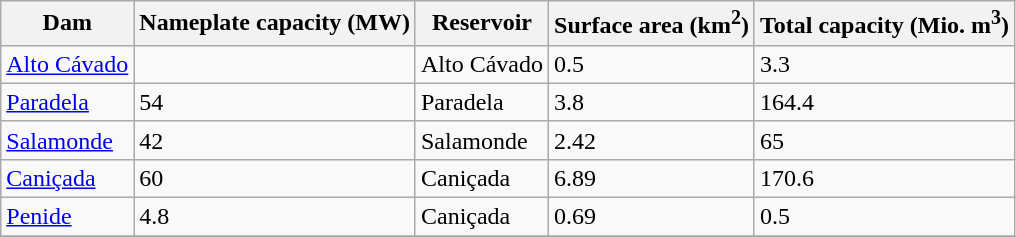<table class="wikitable sortable">
<tr>
<th>Dam</th>
<th>Nameplate capacity (MW)</th>
<th>Reservoir</th>
<th>Surface area (km<sup>2</sup>)</th>
<th>Total capacity (Mio. m<sup>3</sup>)</th>
</tr>
<tr>
<td><a href='#'>Alto Cávado</a></td>
<td></td>
<td>Alto Cávado</td>
<td>0.5</td>
<td>3.3</td>
</tr>
<tr>
<td><a href='#'>Paradela</a></td>
<td>54</td>
<td>Paradela</td>
<td>3.8</td>
<td>164.4</td>
</tr>
<tr>
<td><a href='#'>Salamonde</a></td>
<td>42</td>
<td>Salamonde</td>
<td>2.42</td>
<td>65</td>
</tr>
<tr>
<td><a href='#'>Caniçada</a></td>
<td>60</td>
<td>Caniçada</td>
<td>6.89</td>
<td>170.6</td>
</tr>
<tr>
<td><a href='#'>Penide</a></td>
<td>4.8</td>
<td>Caniçada</td>
<td>0.69</td>
<td>0.5</td>
</tr>
<tr>
</tr>
</table>
